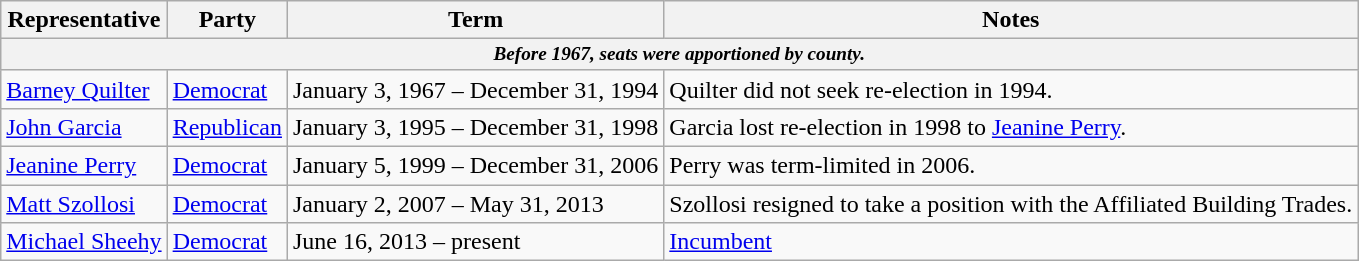<table class=wikitable>
<tr valign=bottom>
<th>Representative</th>
<th>Party</th>
<th>Term</th>
<th>Notes</th>
</tr>
<tr>
<th colspan=5 style="font-size: 80%;"><em>Before 1967, seats were apportioned by county.</em></th>
</tr>
<tr>
<td><a href='#'>Barney Quilter</a></td>
<td><a href='#'>Democrat</a></td>
<td>January 3, 1967 – December 31, 1994</td>
<td>Quilter did not seek re-election in 1994.</td>
</tr>
<tr>
<td><a href='#'>John Garcia</a></td>
<td><a href='#'>Republican</a></td>
<td>January 3, 1995 – December 31, 1998</td>
<td>Garcia lost re-election in 1998 to <a href='#'>Jeanine Perry</a>.</td>
</tr>
<tr>
<td><a href='#'>Jeanine Perry</a></td>
<td><a href='#'>Democrat</a></td>
<td>January 5, 1999 – December 31, 2006</td>
<td>Perry was term-limited in 2006.</td>
</tr>
<tr>
<td><a href='#'>Matt Szollosi</a></td>
<td><a href='#'>Democrat</a></td>
<td>January 2, 2007 – May 31, 2013</td>
<td>Szollosi resigned to take a position with the Affiliated Building Trades.</td>
</tr>
<tr>
<td><a href='#'>Michael Sheehy</a></td>
<td><a href='#'>Democrat</a></td>
<td>June 16, 2013 – present</td>
<td><a href='#'>Incumbent</a></td>
</tr>
</table>
